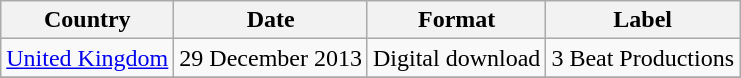<table class="wikitable plainrowheaders">
<tr>
<th scope="col">Country</th>
<th scope="col">Date</th>
<th scope="col">Format</th>
<th scope="col">Label</th>
</tr>
<tr>
<td><a href='#'>United Kingdom</a></td>
<td>29 December 2013</td>
<td>Digital download</td>
<td>3 Beat Productions</td>
</tr>
<tr>
</tr>
</table>
